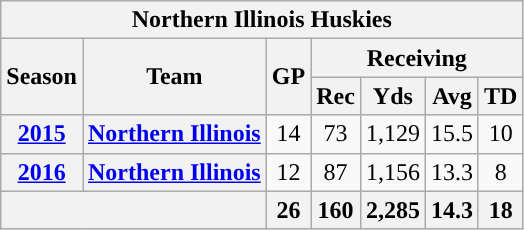<table class="wikitable" style="text-align: center;">
<tr>
<th colspan="16">Northern Illinois Huskies</th>
</tr>
<tr>
<th rowspan="2">Season</th>
<th rowspan="2">Team</th>
<th rowspan="2">GP</th>
<th colspan="4">Receiving</th>
</tr>
<tr>
<th>Rec</th>
<th>Yds</th>
<th>Avg</th>
<th>TD</th>
</tr>
<tr>
<th><a href='#'>2015</a></th>
<th><a href='#'>Northern Illinois</a></th>
<td>14</td>
<td>73</td>
<td>1,129</td>
<td>15.5</td>
<td>10</td>
</tr>
<tr>
<th><a href='#'>2016</a></th>
<th><a href='#'>Northern Illinois</a></th>
<td>12</td>
<td>87</td>
<td>1,156</td>
<td>13.3</td>
<td>8</td>
</tr>
<tr>
<th colspan="2"></th>
<th>26</th>
<th>160</th>
<th>2,285</th>
<th>14.3</th>
<th>18</th>
</tr>
</table>
